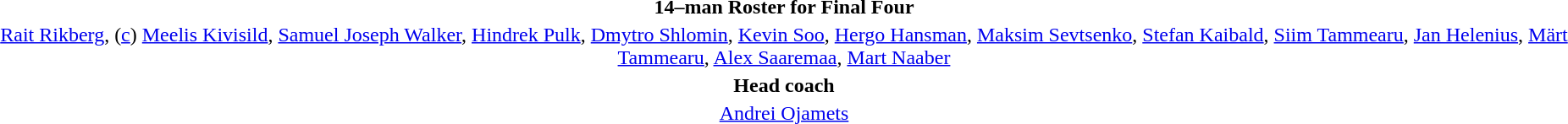<table style="text-align: center; margin-top: 2em; margin-left: auto; margin-right: auto">
<tr>
<td><strong>14–man Roster for Final Four</strong></td>
</tr>
<tr>
<td><a href='#'>Rait Rikberg</a>, (<a href='#'>c</a>) <a href='#'>Meelis Kivisild</a>, <a href='#'>Samuel Joseph Walker</a>, <a href='#'>Hindrek Pulk</a>, <a href='#'>Dmytro Shlomin</a>, <a href='#'>Kevin Soo</a>, <a href='#'>Hergo Hansman</a>, <a href='#'>Maksim Sevtsenko</a>, <a href='#'>Stefan Kaibald</a>, <a href='#'>Siim Tammearu</a>, <a href='#'>Jan Helenius</a>, <a href='#'>Märt Tammearu</a>, <a href='#'>Alex Saaremaa</a>, <a href='#'>Mart Naaber</a></td>
</tr>
<tr>
<td><strong>Head coach</strong></td>
</tr>
<tr>
<td><a href='#'>Andrei Ojamets</a></td>
</tr>
</table>
